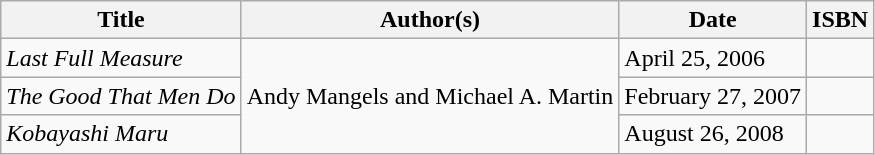<table class="wikitable">
<tr>
<th>Title</th>
<th>Author(s)</th>
<th>Date</th>
<th>ISBN</th>
</tr>
<tr>
<td><em>Last Full Measure</em></td>
<td rowspan="3">Andy Mangels and Michael A. Martin</td>
<td>April 25, 2006</td>
<td></td>
</tr>
<tr>
<td><em>The Good That Men Do</em></td>
<td>February 27, 2007</td>
<td></td>
</tr>
<tr>
<td><em>Kobayashi Maru</em></td>
<td>August 26, 2008</td>
<td></td>
</tr>
</table>
